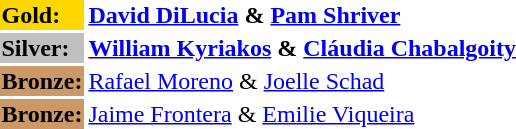<table>
<tr>
<td bgcolor="gold"><strong>Gold:</strong></td>
<td> <strong><a href='#'>David DiLucia</a> & <a href='#'>Pam Shriver</a></strong></td>
</tr>
<tr>
<td bgcolor="silver"><strong>Silver:</strong></td>
<td> <strong><a href='#'>William Kyriakos</a> & <a href='#'>Cláudia Chabalgoity</a></strong></td>
</tr>
<tr>
<td bgcolor="CC9966"><strong>Bronze:</strong></td>
<td> <a href='#'>Rafael Moreno</a> & <a href='#'>Joelle Schad</a></td>
</tr>
<tr>
<td bgcolor="CC9966"><strong>Bronze:</strong></td>
<td> <a href='#'>Jaime Frontera</a> & <a href='#'>Emilie Viqueira</a></td>
</tr>
</table>
